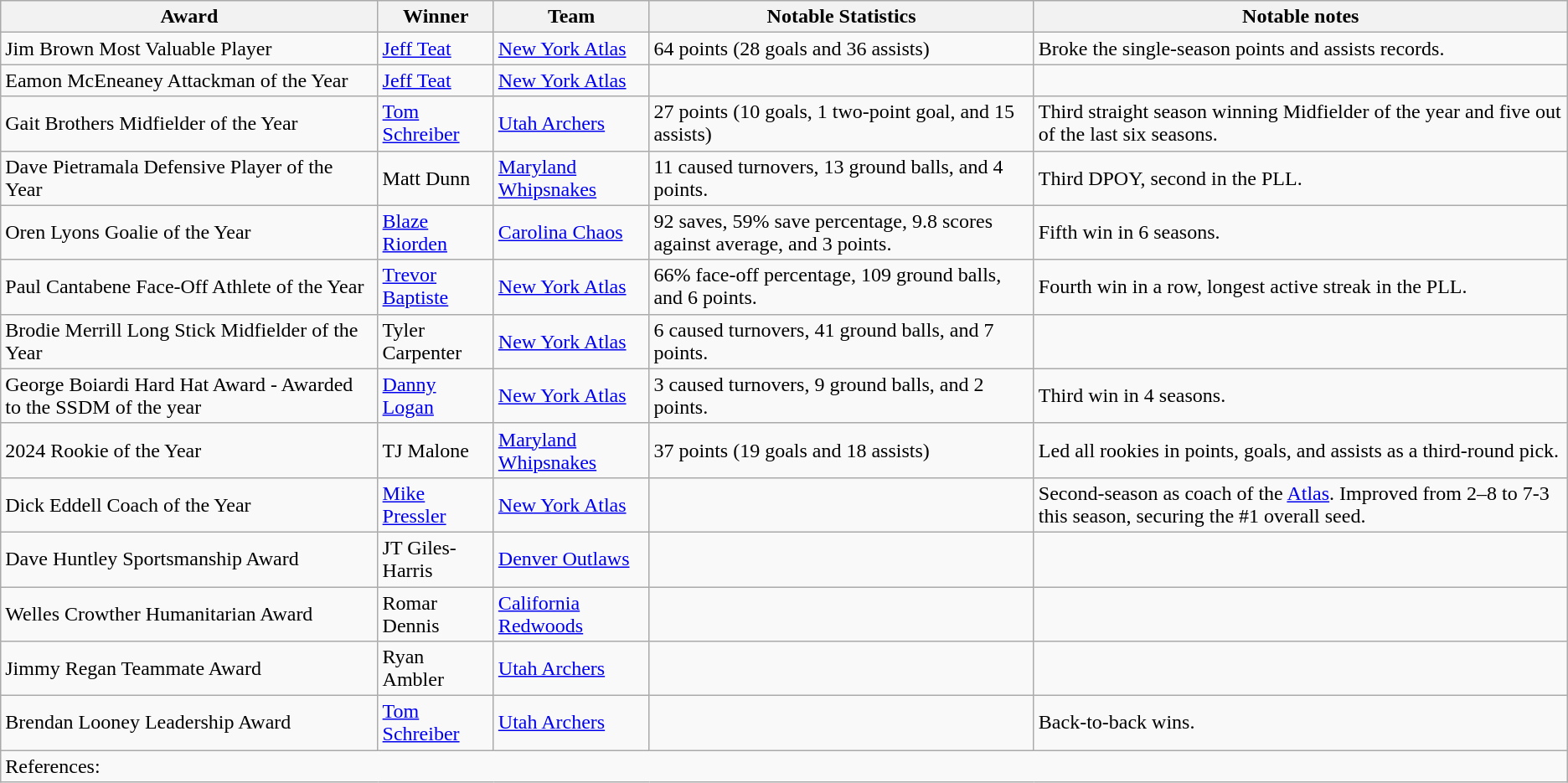<table class="wikitable">
<tr>
<th>Award</th>
<th>Winner</th>
<th>Team</th>
<th>Notable Statistics</th>
<th>Notable notes</th>
</tr>
<tr>
<td>Jim Brown Most Valuable Player</td>
<td><a href='#'>Jeff Teat</a></td>
<td><a href='#'>New York Atlas</a></td>
<td>64 points (28 goals and 36 assists)</td>
<td>Broke the single-season points and assists records.</td>
</tr>
<tr>
<td>Eamon McEneaney Attackman of the Year</td>
<td><a href='#'>Jeff Teat</a></td>
<td><a href='#'>New York Atlas</a></td>
<td></td>
<td></td>
</tr>
<tr>
<td>Gait Brothers Midfielder of the Year</td>
<td><a href='#'>Tom Schreiber</a></td>
<td><a href='#'>Utah Archers</a></td>
<td>27 points (10 goals, 1 two-point goal, and 15 assists)</td>
<td>Third straight season winning Midfielder of the year and five out of the last six seasons.</td>
</tr>
<tr>
<td>Dave Pietramala Defensive Player of the Year</td>
<td>Matt Dunn</td>
<td><a href='#'>Maryland Whipsnakes</a></td>
<td>11 caused turnovers, 13 ground balls, and 4 points.</td>
<td>Third DPOY, second in the PLL.</td>
</tr>
<tr>
<td>Oren Lyons Goalie of the Year</td>
<td><a href='#'>Blaze Riorden</a></td>
<td><a href='#'>Carolina Chaos</a></td>
<td>92 saves, 59% save percentage, 9.8 scores against average, and 3 points.</td>
<td>Fifth win in 6 seasons.</td>
</tr>
<tr>
<td>Paul Cantabene Face-Off Athlete of the Year</td>
<td><a href='#'>Trevor Baptiste</a></td>
<td><a href='#'>New York Atlas</a></td>
<td>66% face-off percentage, 109 ground balls, and 6 points.</td>
<td>Fourth win in a row, longest active streak in the PLL.</td>
</tr>
<tr>
<td>Brodie Merrill Long Stick Midfielder of the Year</td>
<td>Tyler Carpenter</td>
<td><a href='#'>New York Atlas</a></td>
<td>6 caused turnovers, 41 ground balls, and 7 points.</td>
<td></td>
</tr>
<tr>
<td>George Boiardi Hard Hat Award - Awarded to the SSDM of the year</td>
<td><a href='#'>Danny Logan</a></td>
<td><a href='#'>New York Atlas</a></td>
<td>3 caused turnovers, 9 ground balls, and 2 points.</td>
<td>Third win in 4 seasons.</td>
</tr>
<tr>
<td>2024 Rookie of the Year</td>
<td>TJ Malone</td>
<td><a href='#'>Maryland Whipsnakes</a></td>
<td>37 points (19 goals and 18 assists)</td>
<td>Led all rookies in points, goals, and assists as a third-round pick.</td>
</tr>
<tr>
<td>Dick Eddell Coach of the Year</td>
<td><a href='#'>Mike Pressler</a></td>
<td><a href='#'>New York Atlas</a></td>
<td></td>
<td>Second-season as coach of the <a href='#'>Atlas</a>. Improved from 2–8 to 7-3 this season, securing the #1 overall seed.</td>
</tr>
<tr>
<td>Dave Huntley Sportsmanship Award</td>
<td>JT Giles-Harris</td>
<td><a href='#'>Denver Outlaws</a></td>
<td></td>
<td></td>
</tr>
<tr>
<td>Welles Crowther Humanitarian Award</td>
<td>Romar Dennis</td>
<td><a href='#'>California Redwoods</a></td>
<td></td>
<td></td>
</tr>
<tr>
<td>Jimmy Regan Teammate Award</td>
<td>Ryan Ambler</td>
<td><a href='#'>Utah Archers</a></td>
<td></td>
<td></td>
</tr>
<tr>
<td>Brendan Looney Leadership Award</td>
<td><a href='#'>Tom Schreiber</a></td>
<td><a href='#'>Utah Archers</a></td>
<td></td>
<td>Back-to-back wins.</td>
</tr>
<tr>
<td colspan="5">References:</td>
</tr>
</table>
